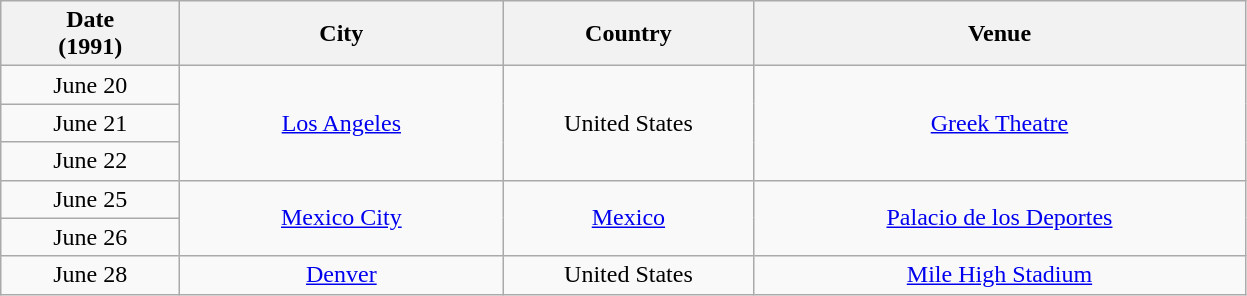<table class="wikitable sortable plainrowheaders" style="text-align:center;">
<tr>
<th scope="col" style="width:7em;">Date<br>(1991)</th>
<th scope="col" style="width:13em;">City</th>
<th scope="col" style="width:10em;">Country</th>
<th scope="col" style="width:20em;">Venue</th>
</tr>
<tr>
<td>June 20</td>
<td rowspan="3"><a href='#'>Los Angeles</a></td>
<td rowspan="3">United States</td>
<td rowspan="3"><a href='#'>Greek Theatre</a></td>
</tr>
<tr>
<td>June 21</td>
</tr>
<tr>
<td>June 22</td>
</tr>
<tr>
<td>June 25</td>
<td rowspan="2"><a href='#'>Mexico City</a></td>
<td rowspan="2"><a href='#'>Mexico</a></td>
<td rowspan="2"><a href='#'>Palacio de los Deportes</a></td>
</tr>
<tr>
<td>June 26</td>
</tr>
<tr>
<td>June 28</td>
<td><a href='#'>Denver</a></td>
<td>United States</td>
<td><a href='#'>Mile High Stadium</a></td>
</tr>
</table>
